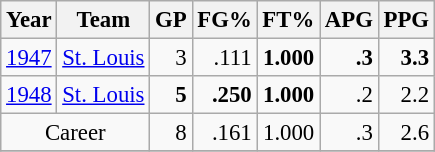<table class="wikitable sortable" style="font-size:95%; text-align:right;">
<tr>
<th>Year</th>
<th>Team</th>
<th>GP</th>
<th>FG%</th>
<th>FT%</th>
<th>APG</th>
<th>PPG</th>
</tr>
<tr>
<td style="text-align:left;"><a href='#'>1947</a></td>
<td style="text-align:left;"><a href='#'>St. Louis</a></td>
<td>3</td>
<td>.111</td>
<td><strong>1.000</strong></td>
<td><strong>.3</strong></td>
<td><strong>3.3</strong></td>
</tr>
<tr>
<td style="text-align:left;"><a href='#'>1948</a></td>
<td style="text-align:left;"><a href='#'>St. Louis</a></td>
<td><strong>5</strong></td>
<td><strong>.250</strong></td>
<td><strong>1.000</strong></td>
<td>.2</td>
<td>2.2</td>
</tr>
<tr>
<td style="text-align:center;" colspan="2">Career</td>
<td>8</td>
<td>.161</td>
<td>1.000</td>
<td>.3</td>
<td>2.6</td>
</tr>
<tr>
</tr>
</table>
